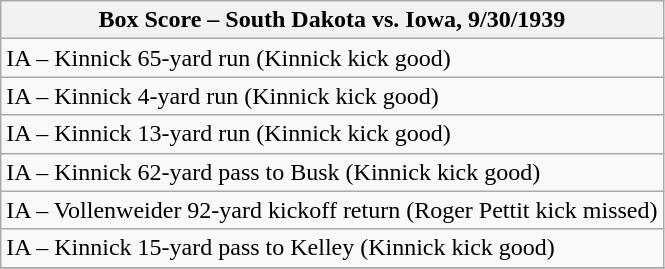<table class="wikitable">
<tr>
<th>Box Score – South Dakota vs. Iowa, 9/30/1939</th>
</tr>
<tr>
<td>IA – Kinnick 65-yard run (Kinnick kick good)</td>
</tr>
<tr>
<td>IA – Kinnick 4-yard run (Kinnick kick good)</td>
</tr>
<tr>
<td>IA – Kinnick 13-yard run (Kinnick kick good)</td>
</tr>
<tr>
<td>IA – Kinnick 62-yard pass to Busk (Kinnick kick good)</td>
</tr>
<tr>
<td>IA – Vollenweider 92-yard kickoff return (Roger Pettit kick missed)</td>
</tr>
<tr>
<td>IA – Kinnick 15-yard pass to Kelley (Kinnick kick good)</td>
</tr>
<tr>
</tr>
</table>
